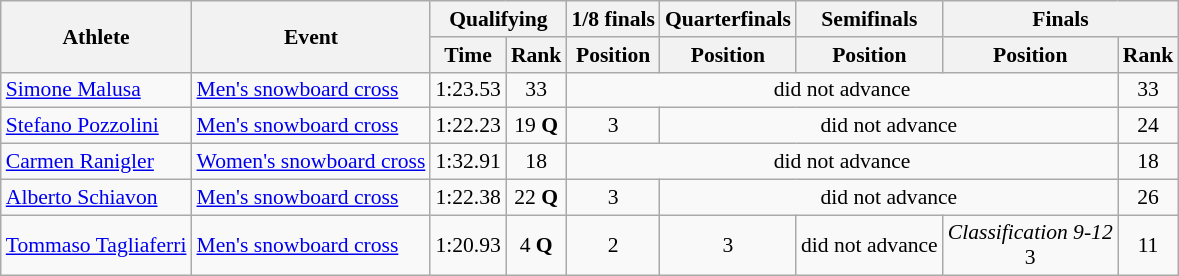<table class="wikitable" style="font-size:90%">
<tr>
<th rowspan="2">Athlete</th>
<th rowspan="2">Event</th>
<th colspan="2">Qualifying</th>
<th>1/8 finals</th>
<th>Quarterfinals</th>
<th>Semifinals</th>
<th colspan=2>Finals</th>
</tr>
<tr>
<th>Time</th>
<th>Rank</th>
<th>Position</th>
<th>Position</th>
<th>Position</th>
<th>Position</th>
<th>Rank</th>
</tr>
<tr>
<td><a href='#'>Simone Malusa</a></td>
<td><a href='#'>Men's snowboard cross</a></td>
<td align="center">1:23.53</td>
<td align="center">33</td>
<td colspan=4 align="center">did not advance</td>
<td align="center">33</td>
</tr>
<tr>
<td><a href='#'>Stefano Pozzolini</a></td>
<td><a href='#'>Men's snowboard cross</a></td>
<td align="center">1:22.23</td>
<td align="center">19 <strong>Q</strong></td>
<td align="center">3</td>
<td colspan=3 align="center">did not advance</td>
<td align="center">24</td>
</tr>
<tr>
<td><a href='#'>Carmen Ranigler</a></td>
<td><a href='#'>Women's snowboard cross</a></td>
<td align="center">1:32.91</td>
<td align="center">18</td>
<td colspan=4 align="center">did not advance</td>
<td align="center">18</td>
</tr>
<tr>
<td><a href='#'>Alberto Schiavon</a></td>
<td><a href='#'>Men's snowboard cross</a></td>
<td align="center">1:22.38</td>
<td align="center">22 <strong>Q</strong></td>
<td align="center">3</td>
<td colspan=3 align="center">did not advance</td>
<td align="center">26</td>
</tr>
<tr>
<td><a href='#'>Tommaso Tagliaferri</a></td>
<td><a href='#'>Men's snowboard cross</a></td>
<td align="center">1:20.93</td>
<td align="center">4 <strong>Q</strong></td>
<td align="center">2</td>
<td align="center">3</td>
<td align="center">did not advance</td>
<td align="center"><em>Classification 9-12</em> <br>3</td>
<td align="center">11</td>
</tr>
</table>
